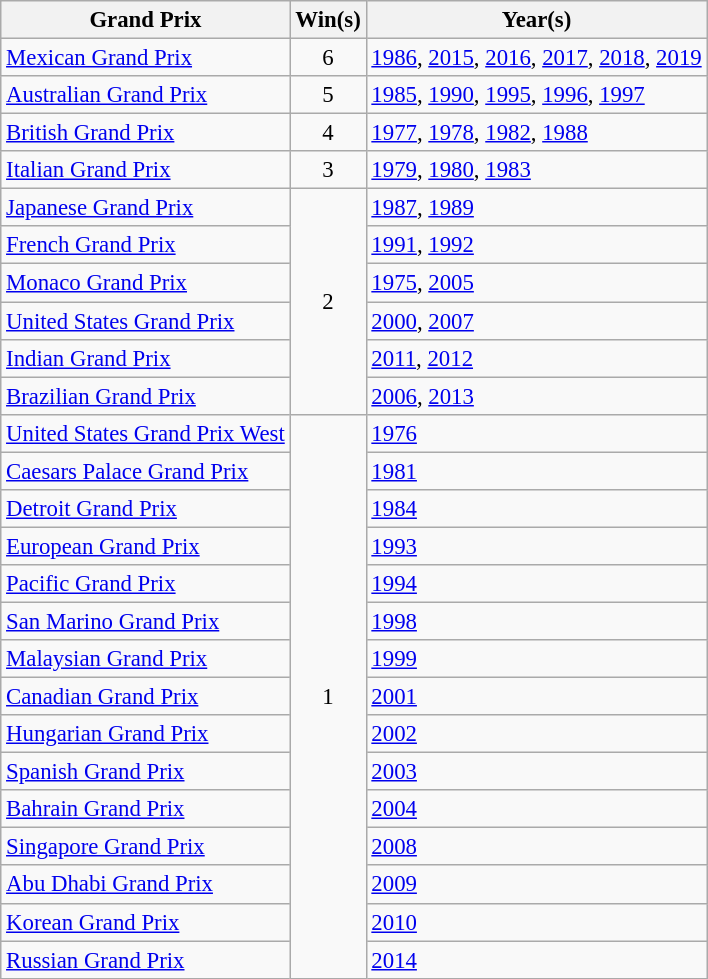<table class="wikitable" style="font-size:95%">
<tr>
<th>Grand Prix</th>
<th>Win(s)</th>
<th>Year(s)</th>
</tr>
<tr>
<td> <a href='#'>Mexican Grand Prix</a></td>
<td rowspan="center" align="center">6</td>
<td><a href='#'>1986</a>, <a href='#'>2015</a>, <a href='#'>2016</a>, <a href='#'>2017</a>, <a href='#'>2018</a>, <a href='#'>2019</a></td>
</tr>
<tr>
<td> <a href='#'>Australian Grand Prix</a></td>
<td rowspan="center" align="center">5</td>
<td><a href='#'>1985</a>, <a href='#'>1990</a>, <a href='#'>1995</a>, <a href='#'>1996</a>, <a href='#'>1997</a></td>
</tr>
<tr>
<td> <a href='#'>British Grand Prix</a></td>
<td align="center">4</td>
<td><a href='#'>1977</a>, <a href='#'>1978</a>, <a href='#'>1982</a>, <a href='#'>1988</a></td>
</tr>
<tr>
<td> <a href='#'>Italian Grand Prix</a></td>
<td rowspan="center" align="center">3</td>
<td><a href='#'>1979</a>, <a href='#'>1980</a>, <a href='#'>1983</a></td>
</tr>
<tr>
<td> <a href='#'>Japanese Grand Prix</a></td>
<td align="center" rowspan="6">2</td>
<td><a href='#'>1987</a>, <a href='#'>1989</a></td>
</tr>
<tr>
<td> <a href='#'>French Grand Prix</a></td>
<td><a href='#'>1991</a>, <a href='#'>1992</a></td>
</tr>
<tr>
<td> <a href='#'>Monaco Grand Prix</a></td>
<td><a href='#'>1975</a>, <a href='#'>2005</a></td>
</tr>
<tr>
<td> <a href='#'>United States Grand Prix</a></td>
<td><a href='#'>2000</a>, <a href='#'>2007</a></td>
</tr>
<tr>
<td> <a href='#'>Indian Grand Prix</a></td>
<td><a href='#'>2011</a>, <a href='#'>2012</a></td>
</tr>
<tr>
<td> <a href='#'>Brazilian Grand Prix</a></td>
<td><a href='#'>2006</a>, <a href='#'>2013</a></td>
</tr>
<tr>
<td> <a href='#'>United States Grand Prix West</a></td>
<td align="center" rowspan="15">1</td>
<td><a href='#'>1976</a></td>
</tr>
<tr>
<td> <a href='#'>Caesars Palace Grand Prix</a></td>
<td><a href='#'>1981</a></td>
</tr>
<tr>
<td> <a href='#'>Detroit Grand Prix</a></td>
<td><a href='#'>1984</a></td>
</tr>
<tr>
<td> <a href='#'>European Grand Prix</a></td>
<td><a href='#'>1993</a></td>
</tr>
<tr>
<td> <a href='#'>Pacific Grand Prix</a></td>
<td><a href='#'>1994</a></td>
</tr>
<tr>
<td> <a href='#'>San Marino Grand Prix</a></td>
<td><a href='#'>1998</a></td>
</tr>
<tr>
<td> <a href='#'>Malaysian Grand Prix</a></td>
<td><a href='#'>1999</a></td>
</tr>
<tr>
<td> <a href='#'>Canadian Grand Prix</a></td>
<td><a href='#'>2001</a></td>
</tr>
<tr>
<td> <a href='#'>Hungarian Grand Prix</a></td>
<td><a href='#'>2002</a></td>
</tr>
<tr>
<td> <a href='#'>Spanish Grand Prix</a></td>
<td><a href='#'>2003</a></td>
</tr>
<tr>
<td> <a href='#'>Bahrain Grand Prix</a></td>
<td><a href='#'>2004</a></td>
</tr>
<tr>
<td> <a href='#'>Singapore Grand Prix</a></td>
<td><a href='#'>2008</a></td>
</tr>
<tr>
<td> <a href='#'>Abu Dhabi Grand Prix</a></td>
<td><a href='#'>2009</a></td>
</tr>
<tr>
<td> <a href='#'>Korean Grand Prix</a></td>
<td><a href='#'>2010</a></td>
</tr>
<tr>
<td> <a href='#'>Russian Grand Prix</a></td>
<td><a href='#'>2014</a></td>
</tr>
</table>
